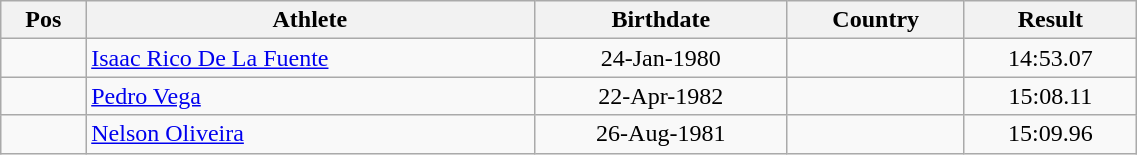<table class="wikitable"  style="text-align:center; width:60%;">
<tr>
<th>Pos</th>
<th>Athlete</th>
<th>Birthdate</th>
<th>Country</th>
<th>Result</th>
</tr>
<tr>
<td align=center></td>
<td align=left><a href='#'>Isaac Rico De La Fuente</a></td>
<td>24-Jan-1980</td>
<td align=left></td>
<td>14:53.07</td>
</tr>
<tr>
<td align=center></td>
<td align=left><a href='#'>Pedro Vega</a></td>
<td>22-Apr-1982</td>
<td align=left></td>
<td>15:08.11</td>
</tr>
<tr>
<td align=center></td>
<td align=left><a href='#'>Nelson Oliveira</a></td>
<td>26-Aug-1981</td>
<td align=left></td>
<td>15:09.96</td>
</tr>
</table>
